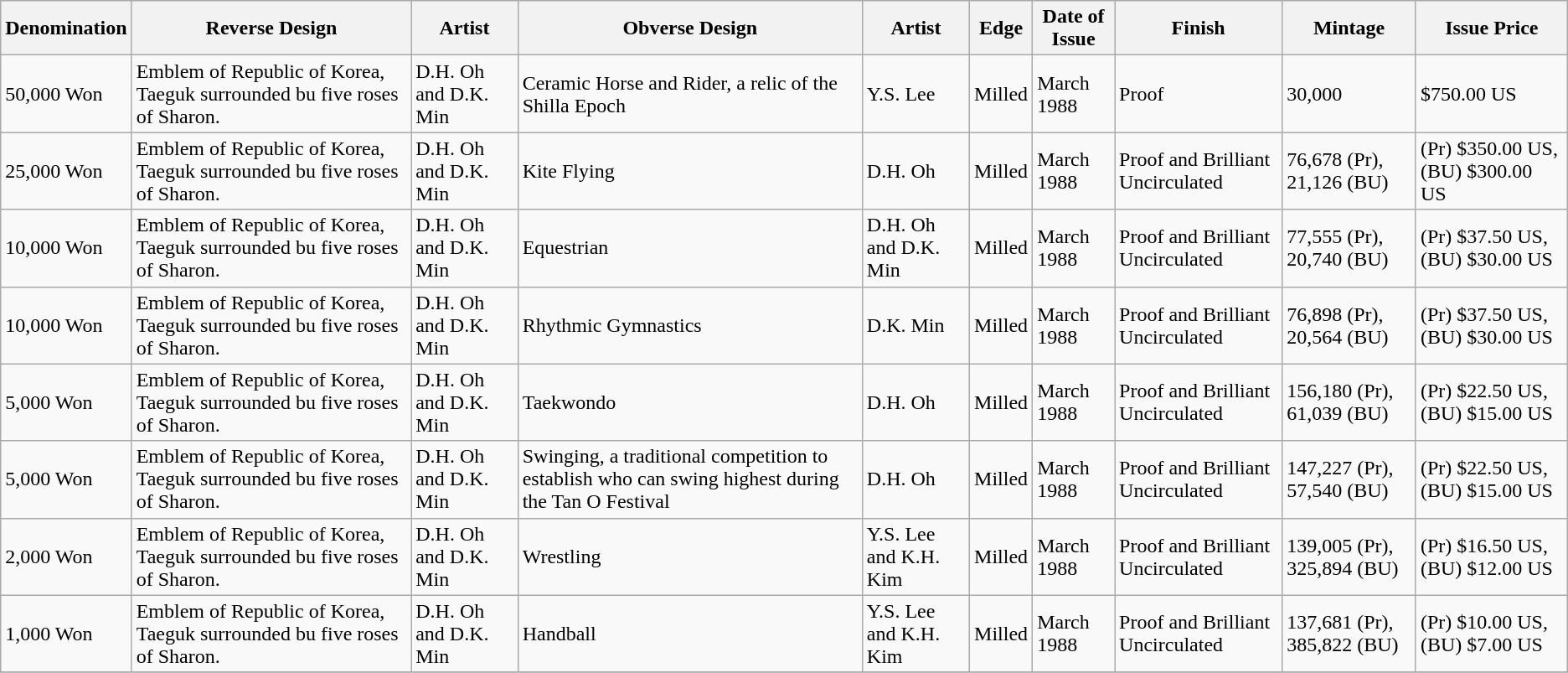<table class="wikitable sortable">
<tr>
<th>Denomination</th>
<th>Reverse Design</th>
<th>Artist</th>
<th>Obverse Design</th>
<th>Artist</th>
<th>Edge</th>
<th>Date of Issue</th>
<th>Finish</th>
<th>Mintage</th>
<th>Issue Price</th>
</tr>
<tr>
<td>50,000 Won</td>
<td>Emblem of Republic of Korea, Taeguk surrounded bu five roses of Sharon.</td>
<td>D.H. Oh and D.K. Min</td>
<td>Ceramic Horse and Rider, a relic of the Shilla Epoch</td>
<td>Y.S. Lee</td>
<td>Milled</td>
<td>March 1988</td>
<td>Proof</td>
<td>30,000 </td>
<td>$750.00 US</td>
</tr>
<tr>
<td>25,000 Won</td>
<td>Emblem of Republic of Korea, Taeguk surrounded bu five roses of Sharon.</td>
<td>D.H. Oh and D.K. Min</td>
<td>Kite Flying</td>
<td>D.H. Oh</td>
<td>Milled</td>
<td>March 1988</td>
<td>Proof and Brilliant Uncirculated</td>
<td>76,678 (Pr), 21,126 (BU) </td>
<td>(Pr) $350.00 US, (BU) $300.00 US</td>
</tr>
<tr>
<td>10,000 Won</td>
<td>Emblem of Republic of Korea, Taeguk surrounded bu five roses of Sharon.</td>
<td>D.H. Oh and D.K. Min</td>
<td>Equestrian</td>
<td>D.H. Oh and D.K. Min</td>
<td>Milled</td>
<td>March 1988</td>
<td>Proof and Brilliant Uncirculated</td>
<td>77,555 (Pr), 20,740 (BU) </td>
<td>(Pr) $37.50 US, (BU) $30.00 US</td>
</tr>
<tr>
<td>10,000 Won</td>
<td>Emblem of Republic of Korea, Taeguk surrounded bu five roses of Sharon.</td>
<td>D.H. Oh and D.K. Min</td>
<td>Rhythmic Gymnastics</td>
<td>D.K. Min</td>
<td>Milled</td>
<td>March 1988</td>
<td>Proof and Brilliant Uncirculated</td>
<td>76,898 (Pr), 20,564 (BU) </td>
<td>(Pr) $37.50 US, (BU) $30.00 US</td>
</tr>
<tr>
<td>5,000 Won</td>
<td>Emblem of Republic of Korea, Taeguk surrounded bu five roses of Sharon.</td>
<td>D.H. Oh and D.K. Min</td>
<td>Taekwondo</td>
<td>D.H. Oh</td>
<td>Milled</td>
<td>March 1988</td>
<td>Proof and Brilliant Uncirculated</td>
<td>156,180 (Pr), 61,039 (BU) </td>
<td>(Pr) $22.50 US, (BU) $15.00 US</td>
</tr>
<tr>
<td>5,000 Won</td>
<td>Emblem of Republic of Korea, Taeguk surrounded bu five roses of Sharon.</td>
<td>D.H. Oh and D.K. Min</td>
<td>Swinging, a traditional competition to establish who can swing highest during the Tan O Festival</td>
<td>D.H. Oh</td>
<td>Milled</td>
<td>March 1988</td>
<td>Proof and Brilliant Uncirculated</td>
<td>147,227 (Pr), 57,540 (BU) </td>
<td>(Pr) $22.50 US, (BU) $15.00 US</td>
</tr>
<tr>
<td>2,000 Won</td>
<td>Emblem of Republic of Korea, Taeguk surrounded bu five roses of Sharon.</td>
<td>D.H. Oh and D.K. Min</td>
<td>Wrestling</td>
<td>Y.S. Lee and K.H. Kim</td>
<td>Milled</td>
<td>March 1988</td>
<td>Proof and Brilliant Uncirculated</td>
<td>139,005 (Pr), 325,894 (BU) </td>
<td>(Pr) $16.50 US, (BU) $12.00 US</td>
</tr>
<tr>
<td>1,000 Won</td>
<td>Emblem of Republic of Korea, Taeguk surrounded bu five roses of Sharon.</td>
<td>D.H. Oh and D.K. Min</td>
<td>Handball</td>
<td>Y.S. Lee and K.H. Kim</td>
<td>Milled</td>
<td>March 1988</td>
<td>Proof and Brilliant Uncirculated</td>
<td>137,681 (Pr), 385,822 (BU) </td>
<td>(Pr) $10.00 US, (BU) $7.00 US</td>
</tr>
<tr>
</tr>
</table>
